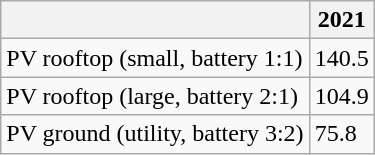<table class="wikitable">
<tr>
<th></th>
<th>2021</th>
</tr>
<tr>
<td>PV rooftop (small, battery 1:1)</td>
<td>140.5</td>
</tr>
<tr>
<td>PV rooftop (large, battery 2:1)</td>
<td>104.9</td>
</tr>
<tr>
<td>PV ground (utility, battery 3:2)</td>
<td>75.8</td>
</tr>
</table>
